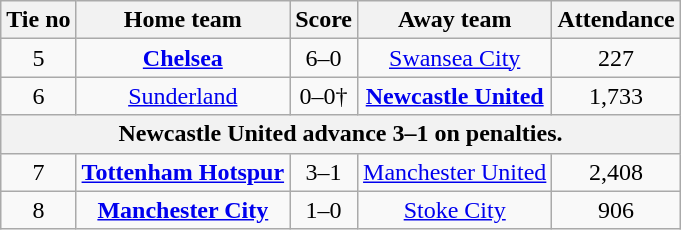<table class="wikitable" style="text-align:center">
<tr>
<th>Tie no</th>
<th>Home team</th>
<th>Score</th>
<th>Away team</th>
<th>Attendance</th>
</tr>
<tr>
<td>5</td>
<td><strong><a href='#'>Chelsea</a></strong></td>
<td>6–0</td>
<td><a href='#'>Swansea City</a></td>
<td>227</td>
</tr>
<tr>
<td>6</td>
<td><a href='#'>Sunderland</a></td>
<td>0–0†</td>
<td><strong><a href='#'>Newcastle United</a></strong></td>
<td>1,733</td>
</tr>
<tr>
<th colspan="5">Newcastle United advance 3–1 on penalties.</th>
</tr>
<tr>
<td>7</td>
<td><strong><a href='#'>Tottenham Hotspur</a></strong></td>
<td>3–1</td>
<td><a href='#'>Manchester United</a></td>
<td>2,408</td>
</tr>
<tr>
<td>8</td>
<td><strong><a href='#'>Manchester City</a></strong></td>
<td>1–0</td>
<td><a href='#'>Stoke City</a></td>
<td>906</td>
</tr>
</table>
